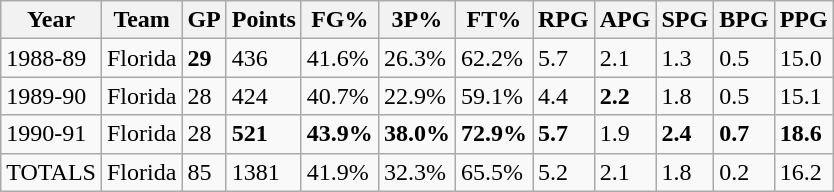<table class="wikitable">
<tr>
<th>Year</th>
<th>Team</th>
<th>GP</th>
<th>Points</th>
<th>FG%</th>
<th>3P%</th>
<th>FT%</th>
<th>RPG</th>
<th>APG</th>
<th>SPG</th>
<th>BPG</th>
<th>PPG</th>
</tr>
<tr>
<td>1988-89</td>
<td>Florida</td>
<td><strong>29</strong></td>
<td>436</td>
<td>41.6%</td>
<td>26.3%</td>
<td>62.2%</td>
<td>5.7</td>
<td>2.1</td>
<td>1.3</td>
<td>0.5</td>
<td>15.0</td>
</tr>
<tr>
<td>1989-90</td>
<td>Florida</td>
<td>28</td>
<td>424</td>
<td>40.7%</td>
<td>22.9%</td>
<td>59.1%</td>
<td>4.4</td>
<td><strong>2.2</strong></td>
<td>1.8</td>
<td>0.5</td>
<td>15.1</td>
</tr>
<tr>
<td>1990-91</td>
<td>Florida</td>
<td>28</td>
<td><strong>521</strong></td>
<td><strong>43.9%</strong></td>
<td><strong>38.0%</strong></td>
<td><strong>72.9%</strong></td>
<td><strong>5.7</strong></td>
<td>1.9</td>
<td><strong>2.4</strong></td>
<td><strong>0.7</strong></td>
<td><strong>18.6</strong></td>
</tr>
<tr>
<td>TOTALS</td>
<td>Florida</td>
<td>85</td>
<td>1381</td>
<td>41.9%</td>
<td>32.3%</td>
<td>65.5%</td>
<td>5.2</td>
<td>2.1</td>
<td>1.8</td>
<td>0.2</td>
<td>16.2</td>
</tr>
</table>
